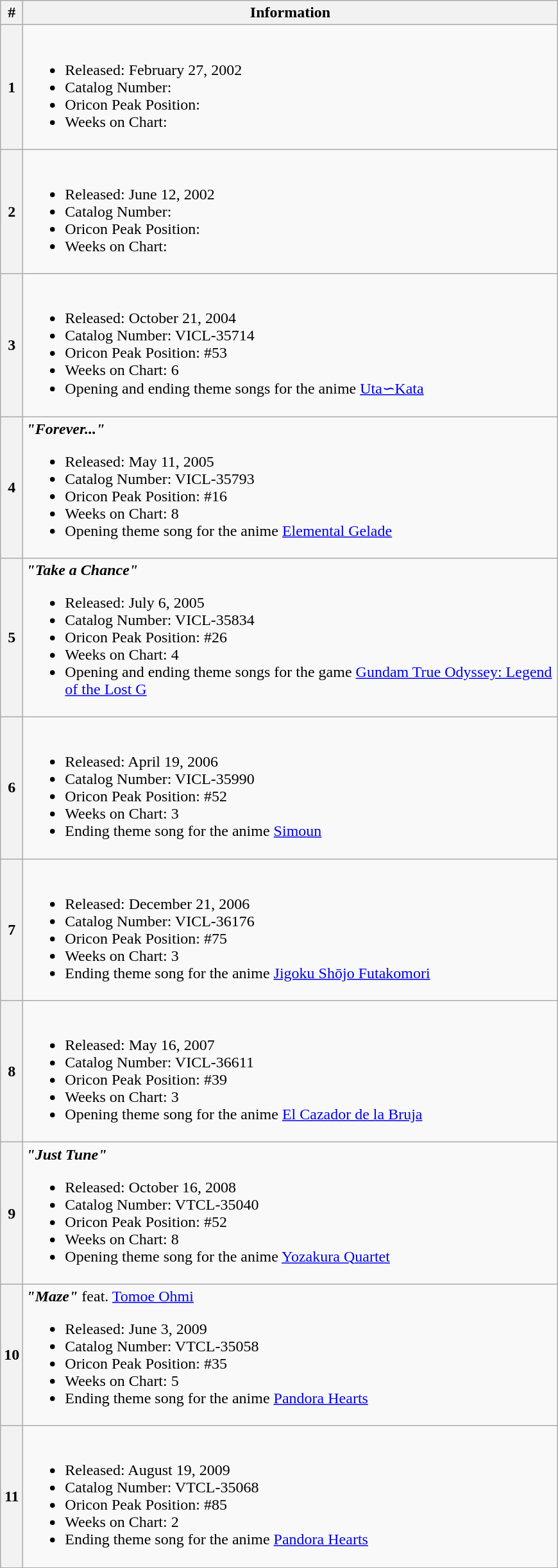<table class="wikitable" width="580px">
<tr>
<th>#</th>
<th>Information</th>
</tr>
<tr>
<th>1</th>
<td align="left"><br><ul><li>Released: February 27, 2002</li><li>Catalog Number:</li><li>Oricon Peak Position:</li><li>Weeks on Chart:</li></ul></td>
</tr>
<tr>
<th>2</th>
<td align="left"><br><ul><li>Released: June 12, 2002</li><li>Catalog Number:</li><li>Oricon Peak Position:</li><li>Weeks on Chart:</li></ul></td>
</tr>
<tr>
<th>3</th>
<td align="left"><br><ul><li>Released: October 21, 2004</li><li>Catalog Number: VICL-35714</li><li>Oricon Peak Position: #53</li><li>Weeks on Chart: 6</li><li>Opening and ending theme songs for the anime <a href='#'>Uta∽Kata</a></li></ul></td>
</tr>
<tr>
<th>4</th>
<td align="left"><strong><em>"Forever..."</em></strong><br><ul><li>Released: May 11, 2005</li><li>Catalog Number: VICL-35793</li><li>Oricon Peak Position: #16</li><li>Weeks on Chart: 8</li><li>Opening theme song for the anime <a href='#'>Elemental Gelade</a></li></ul></td>
</tr>
<tr>
<th>5</th>
<td align="left"><strong><em>"Take a Chance"</em></strong><br><ul><li>Released: July 6, 2005</li><li>Catalog Number: VICL-35834</li><li>Oricon Peak Position: #26</li><li>Weeks on Chart: 4</li><li>Opening and ending theme songs for the game <a href='#'>Gundam True Odyssey: Legend of the Lost G</a></li></ul></td>
</tr>
<tr>
<th>6</th>
<td align="left"><br><ul><li>Released: April 19, 2006</li><li>Catalog Number: VICL-35990</li><li>Oricon Peak Position: #52</li><li>Weeks on Chart: 3</li><li>Ending theme song for the anime <a href='#'>Simoun</a></li></ul></td>
</tr>
<tr>
<th>7</th>
<td align="left"><br><ul><li>Released: December 21, 2006</li><li>Catalog Number: VICL-36176</li><li>Oricon Peak Position: #75</li><li>Weeks on Chart: 3</li><li>Ending theme song for the anime <a href='#'>Jigoku Shōjo Futakomori</a></li></ul></td>
</tr>
<tr>
<th>8</th>
<td align="left"><br><ul><li>Released: May 16, 2007</li><li>Catalog Number: VICL-36611</li><li>Oricon Peak Position: #39</li><li>Weeks on Chart: 3</li><li>Opening theme song for the anime <a href='#'>El Cazador de la Bruja</a></li></ul></td>
</tr>
<tr>
<th>9</th>
<td align="left"><strong><em>"Just Tune"</em></strong><br><ul><li>Released: October 16, 2008</li><li>Catalog Number: VTCL-35040</li><li>Oricon Peak Position: #52</li><li>Weeks on Chart: 8</li><li>Opening theme song for the anime <a href='#'>Yozakura Quartet</a></li></ul></td>
</tr>
<tr>
<th>10</th>
<td align="left"><strong><em>"Maze"</em></strong> feat. <a href='#'>Tomoe Ohmi</a><br><ul><li>Released: June 3, 2009</li><li>Catalog Number: VTCL-35058</li><li>Oricon Peak Position: #35</li><li>Weeks on Chart: 5</li><li>Ending theme song for the anime <a href='#'>Pandora Hearts</a></li></ul></td>
</tr>
<tr>
<th>11</th>
<td align="left"><br><ul><li>Released: August 19, 2009</li><li>Catalog Number: VTCL-35068</li><li>Oricon Peak Position: #85</li><li>Weeks on Chart: 2</li><li>Ending theme song for the anime <a href='#'>Pandora Hearts</a></li></ul></td>
</tr>
</table>
